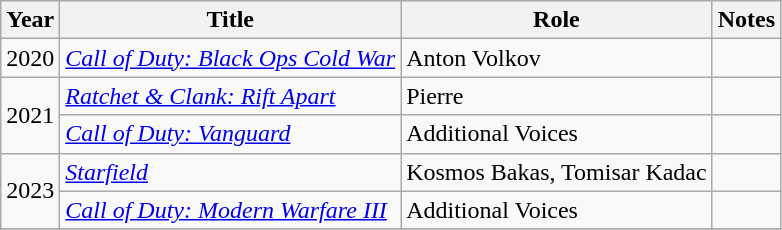<table class="wikitable sortable">
<tr>
<th>Year</th>
<th>Title</th>
<th>Role</th>
<th>Notes</th>
</tr>
<tr>
<td>2020</td>
<td><em><a href='#'>Call of Duty: Black Ops Cold War</a></em></td>
<td>Anton Volkov</td>
<td></td>
</tr>
<tr>
<td rowspan="2">2021</td>
<td><em><a href='#'>Ratchet & Clank: Rift Apart</a></em></td>
<td>Pierre</td>
<td></td>
</tr>
<tr>
<td><em><a href='#'>Call of Duty: Vanguard</a></em></td>
<td>Additional Voices</td>
<td></td>
</tr>
<tr>
<td rowspan="2">2023</td>
<td><a href='#'><em>Starfield</em></a></td>
<td>Kosmos Bakas, Tomisar Kadac</td>
<td></td>
</tr>
<tr>
<td><a href='#'><em>Call of Duty: Modern Warfare III</em></a></td>
<td>Additional Voices</td>
<td></td>
</tr>
<tr>
</tr>
</table>
